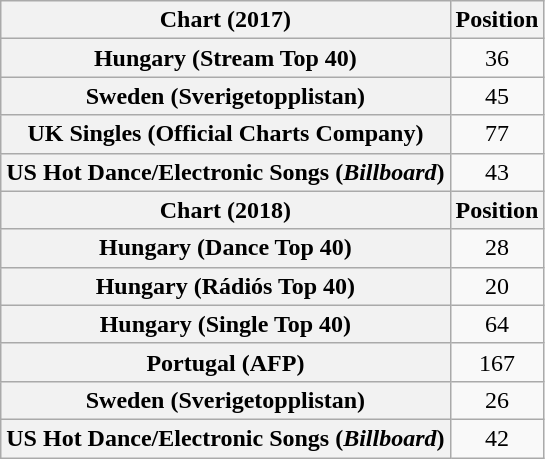<table class="wikitable plainrowheaders sortable" style="text-align:center">
<tr>
<th scope="col">Chart (2017)</th>
<th scope="col">Position</th>
</tr>
<tr>
<th scope="row">Hungary (Stream Top 40)</th>
<td>36</td>
</tr>
<tr>
<th scope="row">Sweden (Sverigetopplistan)</th>
<td>45</td>
</tr>
<tr>
<th scope="row">UK Singles (Official Charts Company)</th>
<td>77</td>
</tr>
<tr>
<th scope="row">US Hot Dance/Electronic Songs (<em>Billboard</em>)</th>
<td>43</td>
</tr>
<tr>
<th scope="col">Chart (2018)</th>
<th scope="col">Position</th>
</tr>
<tr>
<th scope="row">Hungary (Dance Top 40)</th>
<td>28</td>
</tr>
<tr>
<th scope="row">Hungary (Rádiós Top 40)</th>
<td>20</td>
</tr>
<tr>
<th scope="row">Hungary (Single Top 40)</th>
<td>64</td>
</tr>
<tr>
<th scope="row">Portugal (AFP)</th>
<td>167</td>
</tr>
<tr>
<th scope="row">Sweden (Sverigetopplistan)</th>
<td>26</td>
</tr>
<tr>
<th scope="row">US Hot Dance/Electronic Songs (<em>Billboard</em>)</th>
<td>42</td>
</tr>
</table>
